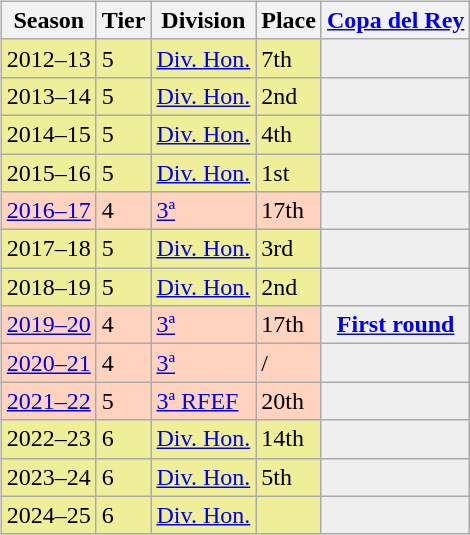<table>
<tr>
<td valign="top" width=0%><br><table class="wikitable">
<tr style="background:#f0f6fa;">
<th>Season</th>
<th>Tier</th>
<th>Division</th>
<th>Place</th>
<th><a href='#'>Copa del Rey</a></th>
</tr>
<tr>
<td style="background:#EFEF99;">2012–13</td>
<td style="background:#EFEF99;">5</td>
<td style="background:#EFEF99;"><a href='#'>Div. Hon.</a></td>
<td style="background:#EFEF99;">7th</td>
<th style="background:#efefef;"></th>
</tr>
<tr>
<td style="background:#EFEF99;">2013–14</td>
<td style="background:#EFEF99;">5</td>
<td style="background:#EFEF99;"><a href='#'>Div. Hon.</a></td>
<td style="background:#EFEF99;">2nd</td>
<th style="background:#efefef;"></th>
</tr>
<tr>
<td style="background:#EFEF99;">2014–15</td>
<td style="background:#EFEF99;">5</td>
<td style="background:#EFEF99;"><a href='#'>Div. Hon.</a></td>
<td style="background:#EFEF99;">4th</td>
<th style="background:#efefef;"></th>
</tr>
<tr>
<td style="background:#EFEF99;">2015–16</td>
<td style="background:#EFEF99;">5</td>
<td style="background:#EFEF99;"><a href='#'>Div. Hon.</a></td>
<td style="background:#EFEF99;">1st</td>
<th style="background:#efefef;"></th>
</tr>
<tr>
<td style="background:#FFD3BD;"><a href='#'>2016–17</a></td>
<td style="background:#FFD3BD;">4</td>
<td style="background:#FFD3BD;"><a href='#'>3ª</a></td>
<td style="background:#FFD3BD;">17th</td>
<th style="background:#efefef;"></th>
</tr>
<tr>
<td style="background:#EFEF99;">2017–18</td>
<td style="background:#EFEF99;">5</td>
<td style="background:#EFEF99;"><a href='#'>Div. Hon.</a></td>
<td style="background:#EFEF99;">3rd</td>
<th style="background:#efefef;"></th>
</tr>
<tr>
<td style="background:#EFEF99;">2018–19</td>
<td style="background:#EFEF99;">5</td>
<td style="background:#EFEF99;"><a href='#'>Div. Hon.</a></td>
<td style="background:#EFEF99;">2nd</td>
<th style="background:#efefef;"></th>
</tr>
<tr>
<td style="background:#FFD3BD;"><a href='#'>2019–20</a></td>
<td style="background:#FFD3BD;">4</td>
<td style="background:#FFD3BD;"><a href='#'>3ª</a></td>
<td style="background:#FFD3BD;">17th</td>
<th style="background:#efefef;"><a href='#'>First round</a></th>
</tr>
<tr>
<td style="background:#FFD3BD;"><a href='#'>2020–21</a></td>
<td style="background:#FFD3BD;">4</td>
<td style="background:#FFD3BD;"><a href='#'>3ª</a></td>
<td style="background:#FFD3BD;"> / </td>
<th style="background:#efefef;"></th>
</tr>
<tr>
<td style="background:#FFD3BD;"><a href='#'>2021–22</a></td>
<td style="background:#FFD3BD;">5</td>
<td style="background:#FFD3BD;"><a href='#'>3ª RFEF</a></td>
<td style="background:#FFD3BD;">20th</td>
<th style="background:#efefef;"></th>
</tr>
<tr>
<td style="background:#EFEF99;">2022–23</td>
<td style="background:#EFEF99;">6</td>
<td style="background:#EFEF99;"><a href='#'>Div. Hon.</a></td>
<td style="background:#EFEF99;">14th</td>
<th style="background:#efefef;"></th>
</tr>
<tr>
<td style="background:#EFEF99;">2023–24</td>
<td style="background:#EFEF99;">6</td>
<td style="background:#EFEF99;"><a href='#'>Div. Hon.</a></td>
<td style="background:#EFEF99;">5th</td>
<th style="background:#efefef;"></th>
</tr>
<tr>
<td style="background:#EFEF99;">2024–25</td>
<td style="background:#EFEF99;">6</td>
<td style="background:#EFEF99;"><a href='#'>Div. Hon.</a></td>
<td style="background:#EFEF99;"></td>
<th style="background:#efefef;"></th>
</tr>
</table>
</td>
</tr>
</table>
